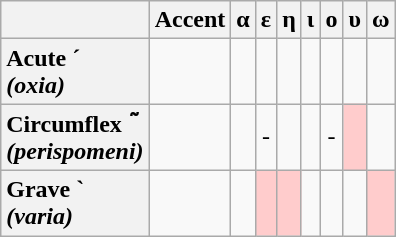<table class="wikitable" style="text-align:center">
<tr>
<th></th>
<th>Accent</th>
<th>α</th>
<th>ε</th>
<th>η</th>
<th>ι</th>
<th>ο</th>
<th>υ</th>
<th>ω</th>
</tr>
<tr>
<th style="text-align:left">Acute ´ <br><em>(oxia)</em></th>
<td></td>
<td></td>
<td></td>
<td></td>
<td></td>
<td></td>
<td></td>
<td></td>
</tr>
<tr>
<th style="text-align:left">Circumflex ῀ <br><em>(perispomeni)</em></th>
<td></td>
<td></td>
<td>-</td>
<td></td>
<td></td>
<td>-</td>
<td bgcolor="#ffcccc"></td>
<td></td>
</tr>
<tr>
<th style="text-align:left">Grave ` <br><em>(varia)</em></th>
<td></td>
<td></td>
<td bgcolor="#ffcccc"></td>
<td bgcolor="#ffcccc"></td>
<td></td>
<td></td>
<td></td>
<td bgcolor="#ffcccc"></td>
</tr>
</table>
